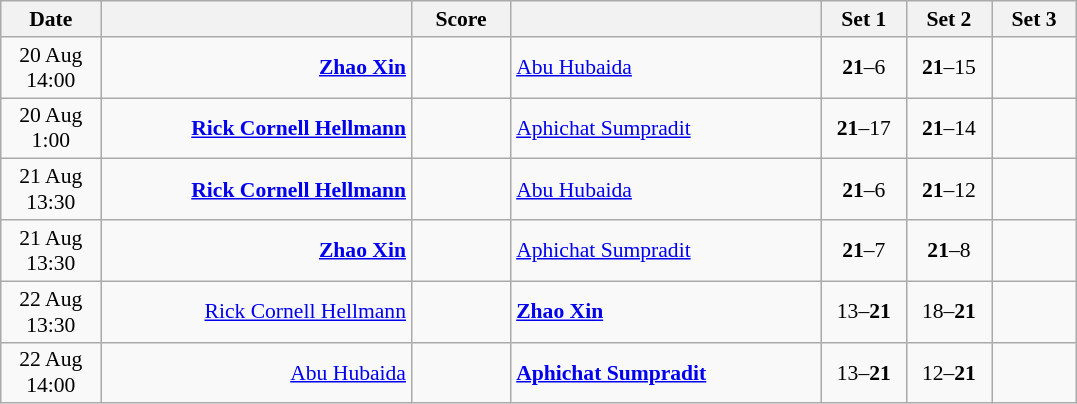<table class="wikitable" style="text-align:center; font-size:90%">
<tr>
<th width="60">Date</th>
<th align="right" width="200"></th>
<th width="60">Score</th>
<th align="left" width="200"></th>
<th width="50">Set 1</th>
<th width="50">Set 2</th>
<th width="50">Set 3</th>
</tr>
<tr>
<td>20 Aug<br>14:00</td>
<td align="right"><strong><a href='#'>Zhao Xin</a> </strong></td>
<td align="center"></td>
<td align="left"> <a href='#'>Abu Hubaida</a></td>
<td><strong>21</strong>–6</td>
<td><strong>21</strong>–15</td>
<td></td>
</tr>
<tr>
<td>20 Aug<br>1:00</td>
<td align="right"><strong><a href='#'>Rick Cornell Hellmann</a> </strong></td>
<td align="center"></td>
<td align="left"> <a href='#'>Aphichat Sumpradit</a></td>
<td><strong>21</strong>–17</td>
<td><strong>21</strong>–14</td>
<td></td>
</tr>
<tr>
<td>21 Aug<br>13:30</td>
<td align="right"><strong><a href='#'>Rick Cornell Hellmann</a> </strong></td>
<td align="center"></td>
<td align="left"> <a href='#'>Abu Hubaida</a></td>
<td><strong>21</strong>–6</td>
<td><strong>21</strong>–12</td>
<td></td>
</tr>
<tr>
<td>21 Aug<br>13:30</td>
<td align="right"><strong><a href='#'>Zhao Xin</a> </strong></td>
<td align="center"></td>
<td align="left"> <a href='#'>Aphichat Sumpradit</a></td>
<td><strong>21</strong>–7</td>
<td><strong>21</strong>–8</td>
<td></td>
</tr>
<tr>
<td>22 Aug<br>13:30</td>
<td align="right"><a href='#'>Rick Cornell Hellmann</a> </td>
<td align="center"></td>
<td align="left"><strong> <a href='#'>Zhao Xin</a></strong></td>
<td>13–<strong>21</strong></td>
<td>18–<strong>21</strong></td>
<td></td>
</tr>
<tr>
<td>22 Aug<br>14:00</td>
<td align="right"><a href='#'>Abu Hubaida</a> </td>
<td align="center"></td>
<td align="left"><strong> <a href='#'>Aphichat Sumpradit</a></strong></td>
<td>13–<strong>21</strong></td>
<td>12–<strong>21</strong></td>
<td></td>
</tr>
</table>
